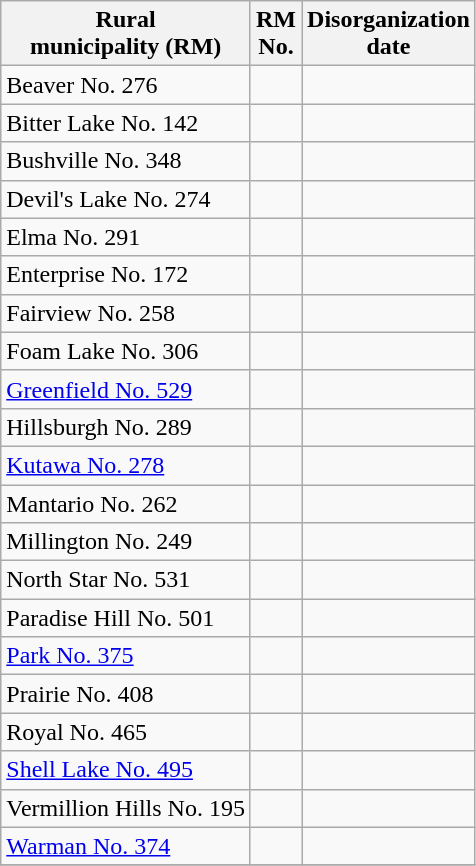<table class="wikitable sortable">
<tr>
<th>Rural<br>municipality (RM)</th>
<th>RM<br>No.</th>
<th>Disorganization<br>date</th>
</tr>
<tr>
<td>Beaver No. 276</td>
<td align=center></td>
<td align=center></td>
</tr>
<tr>
<td>Bitter Lake No. 142</td>
<td align=center></td>
<td align=center></td>
</tr>
<tr>
<td>Bushville No. 348</td>
<td align=center></td>
<td align=center></td>
</tr>
<tr>
<td>Devil's Lake No. 274</td>
<td align=center></td>
<td align=center></td>
</tr>
<tr>
<td>Elma No. 291</td>
<td align=center></td>
<td align=center></td>
</tr>
<tr>
<td>Enterprise No. 172</td>
<td align=center></td>
<td align=center></td>
</tr>
<tr>
<td>Fairview No. 258</td>
<td align=center></td>
<td align=center></td>
</tr>
<tr>
<td>Foam Lake No. 306</td>
<td align=center></td>
<td align=center></td>
</tr>
<tr>
<td><a href='#'>Greenfield No. 529</a></td>
<td align=center></td>
<td align=center></td>
</tr>
<tr>
<td>Hillsburgh No. 289</td>
<td align=center></td>
<td align=center></td>
</tr>
<tr>
<td><a href='#'>Kutawa No. 278</a></td>
<td align=center></td>
<td align=center></td>
</tr>
<tr>
<td>Mantario No. 262</td>
<td align=center></td>
<td align=center></td>
</tr>
<tr>
<td>Millington No. 249</td>
<td align=center></td>
<td align=center></td>
</tr>
<tr>
<td>North Star No. 531</td>
<td align=center></td>
<td align=center></td>
</tr>
<tr>
<td>Paradise Hill No. 501</td>
<td align=center></td>
<td align=center></td>
</tr>
<tr>
<td><a href='#'>Park No. 375</a></td>
<td align=center></td>
<td align=center></td>
</tr>
<tr>
<td>Prairie No. 408</td>
<td align=center></td>
<td align=center></td>
</tr>
<tr>
<td>Royal No. 465</td>
<td align=center></td>
<td align=center></td>
</tr>
<tr>
<td><a href='#'>Shell Lake No. 495</a></td>
<td align=center></td>
<td align=center></td>
</tr>
<tr>
<td>Vermillion Hills No. 195</td>
<td align=center></td>
<td align=center></td>
</tr>
<tr>
<td><a href='#'>Warman No. 374</a></td>
<td align=center></td>
<td align=center></td>
</tr>
<tr>
</tr>
</table>
